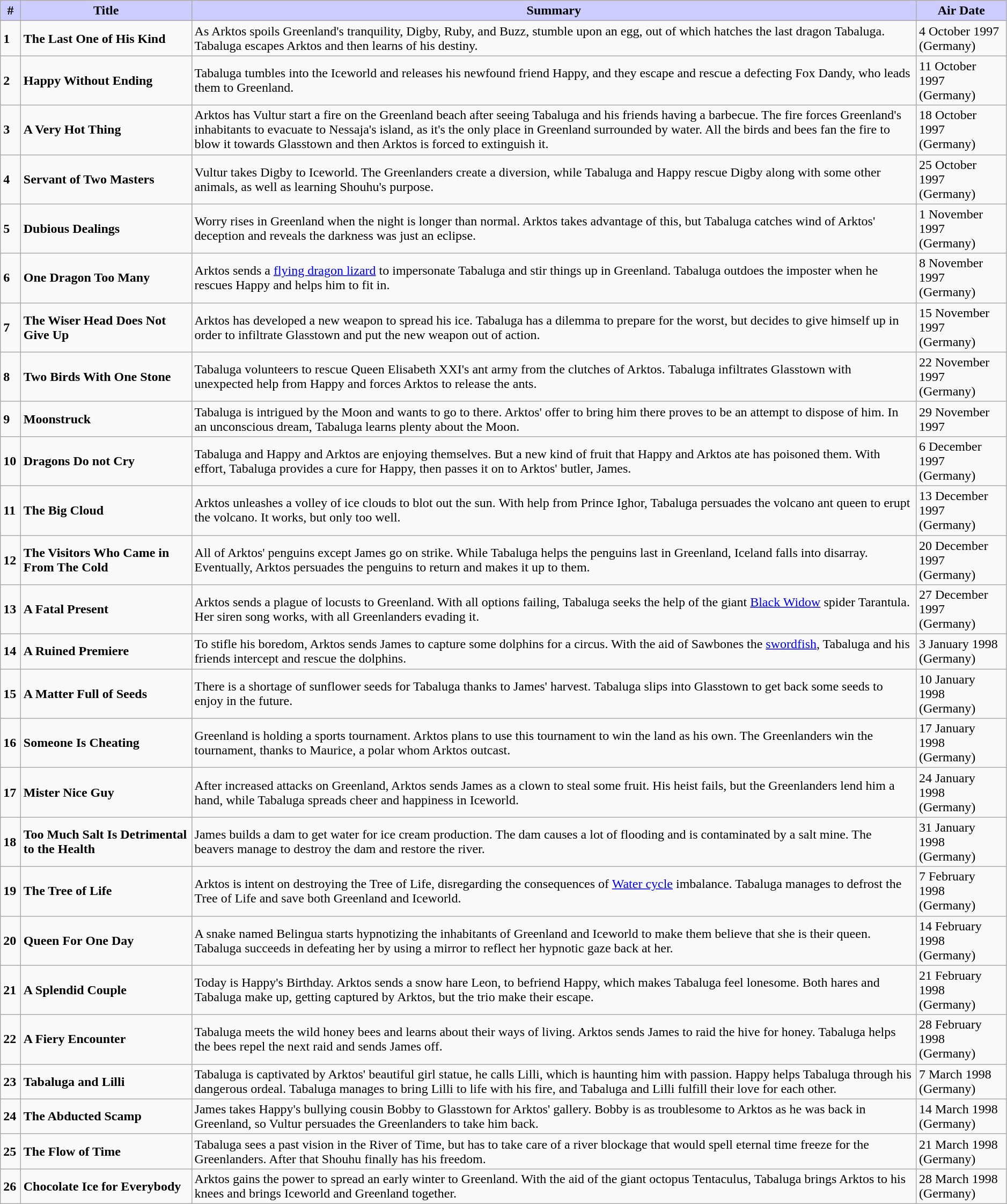<table class="wikitable" style="width:99%;">
<tr>
<th style="background:#ccf; width:2%;"><strong>#</strong></th>
<th style="background:#ccf; width:17%;"><strong>Title</strong></th>
<th style="background:#ccf;"><strong>Summary</strong></th>
<th style="background:#ccf; width:9%;"><strong>Air Date</strong></th>
</tr>
<tr>
<td><strong>1</strong></td>
<td><strong>The Last One of His Kind</strong></td>
<td>As Arktos spoils Greenland's tranquility, Digby, Ruby, and Buzz, stumble upon an egg, out of which hatches the last dragon Tabaluga. Tabaluga escapes Arktos and then learns of his destiny.</td>
<td>4 October 1997 (Germany)</td>
</tr>
<tr>
<td><strong>2</strong></td>
<td><strong>Happy Without Ending</strong></td>
<td>Tabaluga tumbles into the Iceworld and releases his newfound friend Happy, and they escape and rescue a defecting Fox Dandy, who leads them to Greenland.</td>
<td>11 October 1997 (Germany)</td>
</tr>
<tr>
<td><strong>3</strong></td>
<td><strong>A Very Hot Thing</strong></td>
<td>Arktos has Vultur start a fire on the Greenland beach after seeing Tabaluga and his friends having a barbecue. The fire forces Greenland's inhabitants to evacuate to Nessaja's island, as it's the only place in Greenland surrounded by water. All the birds and bees fan the fire to blow it towards Glasstown and then Arktos is forced to extinguish it.</td>
<td>18 October 1997 (Germany)</td>
</tr>
<tr>
<td><strong>4</strong></td>
<td><strong>Servant of Two Masters</strong></td>
<td>Vultur takes Digby to Iceworld. The Greenlanders create a diversion, while Tabaluga and Happy rescue Digby along with some other animals, as well as learning Shouhu's purpose.</td>
<td>25 October 1997 (Germany)</td>
</tr>
<tr>
<td><strong>5</strong></td>
<td><strong>Dubious Dealings</strong></td>
<td>Worry rises in Greenland when the night is longer than normal. Arktos takes advantage of this, but Tabaluga catches wind of Arktos' deception and reveals the darkness was just an eclipse.</td>
<td>1 November 1997 (Germany)</td>
</tr>
<tr>
<td><strong>6</strong></td>
<td><strong>One Dragon Too Many</strong></td>
<td>Arktos sends a <a href='#'>flying dragon lizard</a> to impersonate Tabaluga and stir things up in Greenland. Tabaluga outdoes the imposter when he rescues Happy and helps him to fit in.</td>
<td>8 November 1997 (Germany)</td>
</tr>
<tr>
<td><strong>7</strong></td>
<td><strong>The Wiser Head Does Not Give Up</strong></td>
<td>Arktos has developed a new weapon to spread his ice. Tabaluga has a dilemma to prepare for the worst, but decides to give himself up in order to infiltrate Glasstown and put the new weapon out of action.</td>
<td>15 November 1997 (Germany)</td>
</tr>
<tr>
<td><strong>8</strong></td>
<td><strong>Two Birds With One Stone</strong></td>
<td>Tabaluga volunteers to rescue Queen Elisabeth XXI's ant army from the clutches of Arktos. Tabaluga infiltrates Glasstown with unexpected help from Happy and forces Arktos to release the ants.</td>
<td>22 November 1997 (Germany)</td>
</tr>
<tr>
<td><strong>9</strong></td>
<td><strong>Moonstruck</strong></td>
<td>Tabaluga is intrigued by the Moon and wants to go to there. Arktos' offer to bring him there proves to be an attempt to dispose of him. In an unconscious dream, Tabaluga learns plenty about the Moon.</td>
<td>29 November 1997</td>
</tr>
<tr>
<td><strong>10</strong></td>
<td><strong>Dragons Do not Cry</strong></td>
<td>Tabaluga and Happy and Arktos are enjoying themselves. But a new kind of fruit that Happy and Arktos ate has poisoned them. With effort, Tabaluga provides a cure for Happy, then passes it on to Arktos' butler, James.</td>
<td>6 December 1997 (Germany)</td>
</tr>
<tr>
<td><strong>11</strong></td>
<td><strong>The Big Cloud</strong></td>
<td>Arktos unleashes a volley of ice clouds to blot out the sun. With help from Prince Ighor, Tabaluga persuades the volcano ant queen to erupt the volcano. It works, but only too well.</td>
<td>13 December 1997 (Germany)</td>
</tr>
<tr>
<td><strong>12</strong></td>
<td><strong>The Visitors Who Came in From The Cold</strong></td>
<td>All of Arktos' penguins except James go on strike. While Tabaluga helps the penguins last in Greenland, Iceland falls into disarray. Eventually, Arktos persuades the penguins to return and makes it up to them.</td>
<td>20 December 1997 (Germany)</td>
</tr>
<tr>
<td><strong>13</strong></td>
<td><strong>A Fatal Present</strong></td>
<td>Arktos sends a plague of locusts to Greenland. With all options failing, Tabaluga seeks the help of the giant <a href='#'>Black Widow</a> spider Tarantula. Her siren song works, with all Greenlanders evading it.</td>
<td>27 December 1997 (Germany)</td>
</tr>
<tr>
<td><strong>14</strong></td>
<td><strong>A Ruined Premiere</strong></td>
<td>To stifle his boredom, Arktos sends James to capture some dolphins for a circus. With the aid of Sawbones the <a href='#'>swordfish</a>, Tabaluga and his friends intercept and rescue the dolphins.</td>
<td>3 January 1998 (Germany)</td>
</tr>
<tr>
<td><strong>15</strong></td>
<td><strong>A Matter Full of Seeds</strong></td>
<td>There is a shortage of sunflower seeds for Tabaluga thanks to James' harvest. Tabaluga slips into Glasstown to get back some seeds to enjoy in the future.</td>
<td>10 January 1998 (Germany)</td>
</tr>
<tr>
<td><strong>16</strong></td>
<td><strong>Someone Is Cheating</strong></td>
<td>Greenland is holding a sports tournament. Arktos plans to use this tournament to win the land as his own. The Greenlanders win the tournament, thanks to Maurice, a polar whom Arktos outcast.</td>
<td>17 January 1998 (Germany)</td>
</tr>
<tr>
<td><strong>17</strong></td>
<td><strong>Mister Nice Guy</strong></td>
<td>After increased attacks on Greenland, Arktos sends James as a clown to steal some fruit. His heist fails, but the Greenlanders lend him a hand, while Tabaluga spreads cheer and happiness in Iceworld.</td>
<td>24 January 1998 (Germany)</td>
</tr>
<tr>
<td><strong>18</strong></td>
<td><strong>Too Much Salt Is Detrimental to the Health</strong></td>
<td>James builds a dam to get water for ice cream production. The dam causes a lot of flooding and is contaminated by a salt mine. The beavers manage to destroy the dam and restore the river.</td>
<td>31 January 1998 (Germany)</td>
</tr>
<tr>
<td><strong>19</strong></td>
<td><strong>The Tree of Life</strong></td>
<td>Arktos is intent on destroying the Tree of Life, disregarding the consequences of <a href='#'>Water cycle</a> imbalance. Tabaluga manages to defrost the Tree of Life and save both Greenland and Iceworld.</td>
<td>7 February 1998 (Germany)</td>
</tr>
<tr>
<td><strong>20</strong></td>
<td><strong>Queen For One Day</strong></td>
<td>A snake named Belingua starts hypnotizing the inhabitants of Greenland and Iceworld to make them believe that she is their queen. Tabaluga succeeds in defeating her by using a mirror to reflect her hypnotic gaze back at her.</td>
<td>14 February 1998 (Germany)</td>
</tr>
<tr>
<td><strong>21</strong></td>
<td><strong>A Splendid Couple</strong></td>
<td>Today is Happy's Birthday. Arktos sends a snow hare Leon, to befriend Happy, which makes Tabaluga feel lonesome. Both hares and Tabaluga make up, getting captured by Arktos, but the trio make their escape.</td>
<td>21 February 1998 (Germany)</td>
</tr>
<tr>
<td><strong>22</strong></td>
<td><strong>A Fiery Encounter</strong></td>
<td>Tabaluga meets the wild honey bees and learns about their ways of living. Arktos sends James to raid the hive for honey. Tabaluga helps the bees repel the next raid and sends James off.</td>
<td>28 February 1998 (Germany)</td>
</tr>
<tr>
<td><strong>23</strong></td>
<td><strong>Tabaluga and Lilli</strong></td>
<td>Tabaluga is captivated by Arktos' beautiful girl statue, he calls Lilli, which is haunting him with passion. Happy helps Tabaluga through his dangerous ordeal. Tabaluga manages to bring Lilli to life with his fire, and Tabaluga and Lilli fulfill their love for each other.</td>
<td>7 March 1998 (Germany)</td>
</tr>
<tr>
<td><strong>24</strong></td>
<td><strong>The Abducted Scamp</strong></td>
<td>James takes Happy's bullying cousin Bobby to Glasstown for Arktos' gallery. Bobby is as troublesome to Arktos as he was back in Greenland, so Vultur persuades the Greenlanders to take him back.</td>
<td>14 March 1998 (Germany)</td>
</tr>
<tr>
<td><strong>25</strong></td>
<td><strong>The Flow of Time</strong></td>
<td>Tabaluga sees a past vision in the River of Time, but has to take care of a river blockage that would spell eternal time freeze for the Greenlanders. After that Shouhu finally has his freedom.</td>
<td>21 March 1998 (Germany)</td>
</tr>
<tr>
<td><strong>26</strong></td>
<td><strong>Chocolate Ice for Everybody</strong></td>
<td>Arktos gains the power to spread an early winter to Greenland. With the aid of the giant octopus Tentaculus, Tabaluga brings Arktos to his knees and brings Iceworld and Greenland together.</td>
<td>28 March 1998 (Germany)</td>
</tr>
</table>
